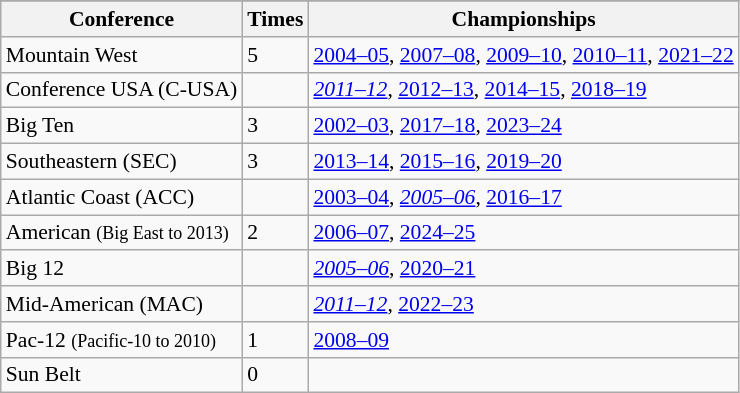<table class="wikitable" style="font-size:90%; margin-right:1em;">
<tr>
</tr>
<tr>
<th>Conference</th>
<th>Times</th>
<th>Championships</th>
</tr>
<tr>
<td>Mountain West</td>
<td>5</td>
<td><a href='#'>2004–05</a>, <a href='#'>2007–08</a>, <a href='#'>2009–10</a>, <a href='#'>2010–11</a>, <a href='#'>2021–22</a></td>
</tr>
<tr>
<td>Conference USA (C-USA)</td>
<td></td>
<td><em><a href='#'>2011–12</a></em>, <a href='#'>2012–13</a>, <a href='#'>2014–15</a>, <a href='#'>2018–19</a></td>
</tr>
<tr>
<td>Big Ten</td>
<td>3</td>
<td><a href='#'>2002–03</a>, <a href='#'>2017–18</a>, <a href='#'>2023–24</a></td>
</tr>
<tr>
<td>Southeastern (SEC)</td>
<td>3</td>
<td><a href='#'>2013–14</a>, <a href='#'>2015–16</a>, <a href='#'>2019–20</a></td>
</tr>
<tr>
<td>Atlantic Coast (ACC)</td>
<td></td>
<td><a href='#'>2003–04</a>, <em><a href='#'>2005–06</a></em>, <a href='#'>2016–17</a></td>
</tr>
<tr>
<td>American <small>(Big East to 2013)</small></td>
<td>2</td>
<td><a href='#'>2006–07</a>, <a href='#'>2024–25</a></td>
</tr>
<tr>
<td>Big 12</td>
<td></td>
<td><em><a href='#'>2005–06</a></em>, <a href='#'>2020–21</a></td>
</tr>
<tr>
<td>Mid-American (MAC)</td>
<td></td>
<td><em><a href='#'>2011–12</a></em>, <a href='#'>2022–23</a></td>
</tr>
<tr>
<td>Pac-12 <small>(Pacific-10 to 2010)</small></td>
<td>1</td>
<td><a href='#'>2008–09</a></td>
</tr>
<tr>
<td>Sun Belt</td>
<td>0</td>
<td></td>
</tr>
</table>
